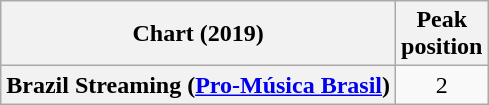<table class="wikitable plainrowheaders" style="text-align:center">
<tr>
<th scope="col">Chart (2019)</th>
<th scope="col">Peak<br>position</th>
</tr>
<tr>
<th scope="row">Brazil Streaming (<a href='#'>Pro-Música Brasil</a>)</th>
<td>2</td>
</tr>
</table>
